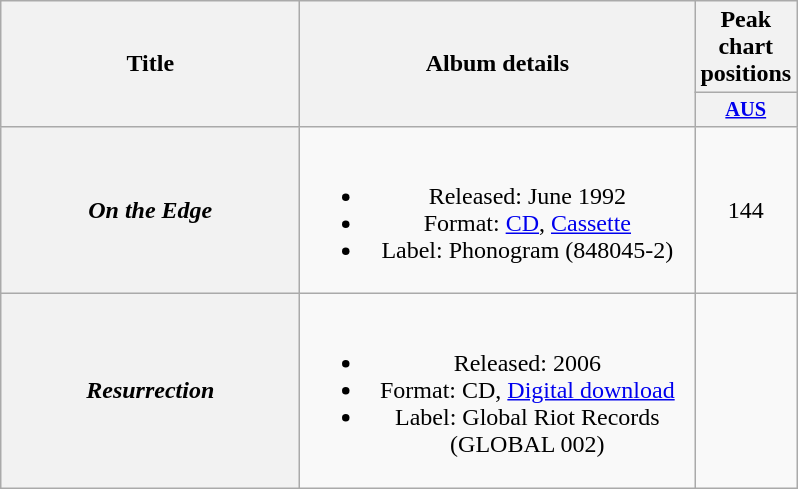<table class="wikitable plainrowheaders" style="text-align:center;" border="1">
<tr>
<th scope="col" rowspan="2" style="width:12em;">Title</th>
<th scope="col" rowspan="2" style="width:16em;">Album details</th>
<th scope="col" colspan="1">Peak chart<br>positions</th>
</tr>
<tr>
<th scope="col" style="width:3em; font-size:85%"><a href='#'>AUS</a><br></th>
</tr>
<tr>
<th scope="row"><em>On the Edge</em></th>
<td><br><ul><li>Released: June 1992</li><li>Format: <a href='#'>CD</a>, <a href='#'>Cassette</a></li><li>Label: Phonogram (848045-2)</li></ul></td>
<td>144</td>
</tr>
<tr>
<th scope="row"><em>Resurrection</em></th>
<td><br><ul><li>Released: 2006</li><li>Format: CD, <a href='#'>Digital download</a></li><li>Label: Global Riot Records (GLOBAL 002)</li></ul></td>
<td></td>
</tr>
</table>
